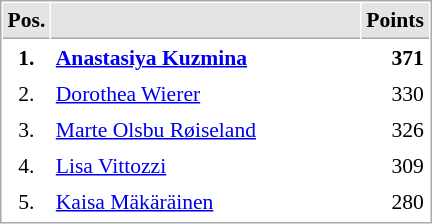<table cellspacing="1" cellpadding="3" style="border:1px solid #AAAAAA;font-size:90%">
<tr bgcolor="#E4E4E4">
<th style="border-bottom:1px solid #AAAAAA" width=10>Pos.</th>
<th style="border-bottom:1px solid #AAAAAA" width=200></th>
<th style="border-bottom:1px solid #AAAAAA" width=20>Points</th>
</tr>
<tr>
<td align="center"><strong>1.</strong></td>
<td> <strong><a href='#'>Anastasiya Kuzmina</a></strong></td>
<td align="right"><strong>371</strong></td>
</tr>
<tr>
<td align="center">2.</td>
<td> <a href='#'>Dorothea Wierer</a></td>
<td align="right">330</td>
</tr>
<tr>
<td align="center">3.</td>
<td> <a href='#'>Marte Olsbu Røiseland</a></td>
<td align="right">326</td>
</tr>
<tr>
<td align="center">4.</td>
<td> <a href='#'>Lisa Vittozzi</a></td>
<td align="right">309</td>
</tr>
<tr>
<td align="center">5.</td>
<td> <a href='#'>Kaisa Mäkäräinen</a></td>
<td align="right">280</td>
</tr>
<tr>
</tr>
</table>
